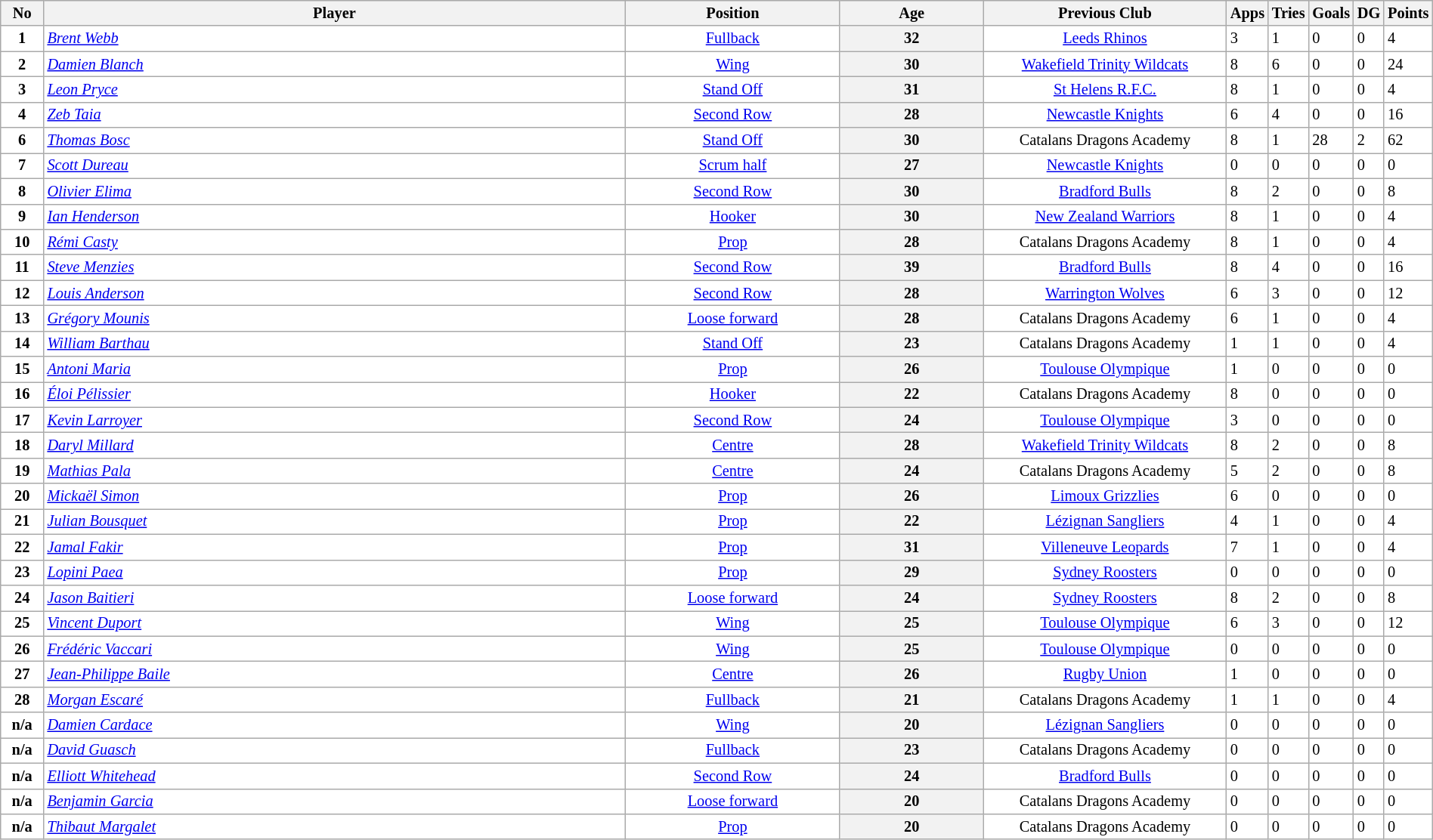<table class="wikitable sortable"  style="width:100%; font-size:85%;">
<tr style="background:#efefef;">
<th width=3%>No</th>
<th !width=47%>Player</th>
<th width=15%>Position</th>
<th width=1%>Age</th>
<th width=17%>Previous Club</th>
<th style="width:20px;">Apps</th>
<th style="width:20px;">Tries</th>
<th style="width:20px;">Goals</th>
<th style="width:20px;">DG</th>
<th style="width:20px;">Points</th>
</tr>
<tr style="background:#fff;">
<td align=center><strong>1</strong></td>
<td><em><a href='#'>Brent Webb</a></em></td>
<td align=center><a href='#'>Fullback</a></td>
<th width=10%>32</th>
<td align=center><a href='#'>Leeds Rhinos</a></td>
<td align=centre>3</td>
<td align=centre>1</td>
<td align=centre>0</td>
<td align=centre>0</td>
<td align=centre>4</td>
</tr>
<tr style="background:#fff;">
<td align=center><strong>2</strong></td>
<td><em><a href='#'>Damien Blanch</a></em></td>
<td align=center><a href='#'>Wing</a></td>
<th width=10%>30</th>
<td align=center><a href='#'>Wakefield Trinity Wildcats</a></td>
<td align=centre>8</td>
<td align=centre>6</td>
<td align=centre>0</td>
<td align=centre>0</td>
<td align=centre>24</td>
</tr>
<tr style="background:#fff;">
<td align=center><strong>3</strong></td>
<td><em><a href='#'>Leon Pryce</a></em></td>
<td align=center><a href='#'>Stand Off</a></td>
<th width=10%>31</th>
<td align=center><a href='#'>St Helens R.F.C.</a></td>
<td align=centre>8</td>
<td align=centre>1</td>
<td align=centre>0</td>
<td align=centre>0</td>
<td align=centre>4</td>
</tr>
<tr style="background:#fff;">
<td align=center><strong>4</strong></td>
<td><em><a href='#'>Zeb Taia</a></em></td>
<td align=center><a href='#'>Second Row</a></td>
<th width=10%>28</th>
<td align=center><a href='#'>Newcastle Knights</a></td>
<td align=centre>6</td>
<td align=centre>4</td>
<td align=centre>0</td>
<td align=centre>0</td>
<td align=centre>16</td>
</tr>
<tr style="background:#fff;">
<td align=center><strong>6</strong></td>
<td><em><a href='#'>Thomas Bosc</a></em></td>
<td align=center><a href='#'>Stand Off</a></td>
<th width=10%>30</th>
<td align=center>Catalans Dragons Academy</td>
<td align=centre>8</td>
<td align=centre>1</td>
<td align=centre>28</td>
<td align=centre>2</td>
<td align=centre>62</td>
</tr>
<tr style="background:#fff;">
<td align=center><strong>7</strong></td>
<td><em><a href='#'>Scott Dureau</a></em></td>
<td align=center><a href='#'>Scrum half</a></td>
<th width=10%>27</th>
<td align=center><a href='#'>Newcastle Knights</a></td>
<td align=centre>0</td>
<td align=centre>0</td>
<td align=centre>0</td>
<td align=centre>0</td>
<td align=centre>0</td>
</tr>
<tr style="background:#fff;">
<td align=center><strong>8</strong></td>
<td><em><a href='#'>Olivier Elima</a></em></td>
<td align=center><a href='#'>Second Row</a></td>
<th width=10%>30</th>
<td align=center><a href='#'>Bradford Bulls</a></td>
<td align=centre>8</td>
<td align=centre>2</td>
<td align=centre>0</td>
<td align=centre>0</td>
<td align=centre>8</td>
</tr>
<tr style="background:#fff;">
<td align=center><strong>9</strong></td>
<td><em><a href='#'>Ian Henderson</a></em></td>
<td align=center><a href='#'>Hooker</a></td>
<th width=10%>30</th>
<td align=center><a href='#'>New Zealand Warriors</a></td>
<td align=centre>8</td>
<td align=centre>1</td>
<td align=centre>0</td>
<td align=centre>0</td>
<td align=centre>4</td>
</tr>
<tr style="background:#fff;">
<td align=center><strong>10</strong></td>
<td><em><a href='#'>Rémi Casty</a></em></td>
<td align=center><a href='#'>Prop</a></td>
<th width=10%>28</th>
<td align=center>Catalans Dragons Academy</td>
<td align=centre>8</td>
<td align=centre>1</td>
<td align=centre>0</td>
<td align=centre>0</td>
<td align=centre>4</td>
</tr>
<tr style="background:#fff;">
<td align=center><strong>11</strong></td>
<td><em><a href='#'>Steve Menzies</a></em></td>
<td align=center><a href='#'>Second Row</a></td>
<th width=10%>39</th>
<td align=center><a href='#'>Bradford Bulls</a></td>
<td align=centre>8</td>
<td align=centre>4</td>
<td align=centre>0</td>
<td align=centre>0</td>
<td align=centre>16</td>
</tr>
<tr style="background:#fff;">
<td align=center><strong>12</strong></td>
<td><em><a href='#'>Louis Anderson</a></em></td>
<td align=center><a href='#'>Second Row</a></td>
<th width=10%>28</th>
<td align=center><a href='#'>Warrington Wolves</a></td>
<td align=centre>6</td>
<td align=centre>3</td>
<td align=centre>0</td>
<td align=centre>0</td>
<td align=centre>12</td>
</tr>
<tr style="background:#fff;">
<td align=center><strong>13</strong></td>
<td><em><a href='#'>Grégory Mounis</a></em></td>
<td align=center><a href='#'>Loose forward</a></td>
<th width=10%>28</th>
<td align=center>Catalans Dragons Academy</td>
<td align=centre>6</td>
<td align=centre>1</td>
<td align=centre>0</td>
<td align=centre>0</td>
<td align=centre>4</td>
</tr>
<tr style="background:#fff;">
<td align=center><strong>14</strong></td>
<td><em><a href='#'>William Barthau</a></em></td>
<td align=center><a href='#'>Stand Off</a></td>
<th width=10%>23</th>
<td align=center>Catalans Dragons Academy</td>
<td align=centre>1</td>
<td align=centre>1</td>
<td align=centre>0</td>
<td align=centre>0</td>
<td align=centre>4</td>
</tr>
<tr style="background:#fff;">
<td align=center><strong>15</strong></td>
<td><em><a href='#'>Antoni Maria</a></em></td>
<td align=center><a href='#'>Prop</a></td>
<th width=10%>26</th>
<td align=center><a href='#'>Toulouse Olympique</a></td>
<td align=centre>1</td>
<td align=centre>0</td>
<td align=centre>0</td>
<td align=centre>0</td>
<td align=centre>0</td>
</tr>
<tr style="background:#fff;">
<td align=center><strong>16</strong></td>
<td><em><a href='#'>Éloi Pélissier</a></em></td>
<td align=center><a href='#'>Hooker</a></td>
<th width=10%>22</th>
<td align=center>Catalans Dragons Academy</td>
<td align=centre>8</td>
<td align=centre>0</td>
<td align=centre>0</td>
<td align=centre>0</td>
<td align=centre>0</td>
</tr>
<tr style="background:#fff;">
<td align=center><strong>17</strong></td>
<td><em><a href='#'>Kevin Larroyer</a></em></td>
<td align=center><a href='#'>Second Row</a></td>
<th width=10%>24</th>
<td align=center><a href='#'>Toulouse Olympique</a></td>
<td align=centre>3</td>
<td align=centre>0</td>
<td align=centre>0</td>
<td align=centre>0</td>
<td align=centre>0</td>
</tr>
<tr style="background:#fff;">
<td align=center><strong>18</strong></td>
<td><em><a href='#'>Daryl Millard</a></em></td>
<td align=center><a href='#'>Centre</a></td>
<th width=10%>28</th>
<td align=center><a href='#'>Wakefield Trinity Wildcats</a></td>
<td align=centre>8</td>
<td align=centre>2</td>
<td align=centre>0</td>
<td align=centre>0</td>
<td align=centre>8</td>
</tr>
<tr style="background:#fff;">
<td align=center><strong>19</strong></td>
<td><em><a href='#'>Mathias Pala</a></em></td>
<td align=center><a href='#'>Centre</a></td>
<th width=10%>24</th>
<td align=center>Catalans Dragons Academy</td>
<td align=centre>5</td>
<td align=centre>2</td>
<td align=centre>0</td>
<td align=centre>0</td>
<td align=centre>8</td>
</tr>
<tr style="background:#fff;">
<td align=center><strong>20</strong></td>
<td><em><a href='#'>Mickaël Simon</a></em></td>
<td align=center><a href='#'>Prop</a></td>
<th width=10%>26</th>
<td align=center><a href='#'>Limoux Grizzlies</a></td>
<td align=centre>6</td>
<td align=centre>0</td>
<td align=centre>0</td>
<td align=centre>0</td>
<td align=centre>0</td>
</tr>
<tr style="background:#fff;">
<td align=center><strong>21</strong></td>
<td><em><a href='#'>Julian Bousquet</a></em></td>
<td align=center><a href='#'>Prop</a></td>
<th width=10%>22</th>
<td align=center><a href='#'>Lézignan Sangliers</a></td>
<td align=centre>4</td>
<td align=centre>1</td>
<td align=centre>0</td>
<td align=centre>0</td>
<td align=centre>4</td>
</tr>
<tr style="background:#fff;">
<td align=center><strong>22</strong></td>
<td><em><a href='#'>Jamal Fakir</a></em></td>
<td align=center><a href='#'>Prop</a></td>
<th width=10%>31</th>
<td align=center><a href='#'>Villeneuve Leopards</a></td>
<td align=centre>7</td>
<td align=centre>1</td>
<td align=centre>0</td>
<td align=centre>0</td>
<td align=centre>4</td>
</tr>
<tr style="background:#fff;">
<td align=center><strong>23</strong></td>
<td><em><a href='#'>Lopini Paea</a></em></td>
<td align=center><a href='#'>Prop</a></td>
<th width=10%>29</th>
<td align=center><a href='#'>Sydney Roosters</a></td>
<td align=centre>0</td>
<td align=centre>0</td>
<td align=centre>0</td>
<td align=centre>0</td>
<td align=centre>0</td>
</tr>
<tr style="background:#fff;">
<td align=center><strong>24</strong></td>
<td><em><a href='#'>Jason Baitieri</a></em></td>
<td align=center><a href='#'>Loose forward</a></td>
<th width=10%>24</th>
<td align=center><a href='#'>Sydney Roosters</a></td>
<td align=centre>8</td>
<td align=centre>2</td>
<td align=centre>0</td>
<td align=centre>0</td>
<td align=centre>8</td>
</tr>
<tr style="background:#fff;">
<td align=center><strong>25</strong></td>
<td><em><a href='#'>Vincent Duport</a></em></td>
<td align=center><a href='#'>Wing</a></td>
<th width=10%>25</th>
<td align=center><a href='#'>Toulouse Olympique</a></td>
<td align=centre>6</td>
<td align=centre>3</td>
<td align=centre>0</td>
<td align=centre>0</td>
<td align=centre>12</td>
</tr>
<tr style="background:#fff;">
<td align=center><strong>26</strong></td>
<td><em><a href='#'>Frédéric Vaccari</a></em></td>
<td align=center><a href='#'>Wing</a></td>
<th width=10%>25</th>
<td align=center><a href='#'>Toulouse Olympique</a></td>
<td align=centre>0</td>
<td align=centre>0</td>
<td align=centre>0</td>
<td align=centre>0</td>
<td align=centre>0</td>
</tr>
<tr style="background:#fff;">
<td align=center><strong>27</strong></td>
<td><em><a href='#'>Jean-Philippe Baile</a></em></td>
<td align=center><a href='#'>Centre</a></td>
<th width=10%>26</th>
<td align=center><a href='#'>Rugby Union</a></td>
<td align=centre>1</td>
<td align=centre>0</td>
<td align=centre>0</td>
<td align=centre>0</td>
<td align=centre>0</td>
</tr>
<tr style="background:#fff;">
<td align=center><strong>28</strong></td>
<td><em><a href='#'>Morgan Escaré</a></em></td>
<td align=center><a href='#'>Fullback</a></td>
<th width=10%>21</th>
<td align=center>Catalans Dragons Academy</td>
<td align=centre>1</td>
<td align=centre>1</td>
<td align=centre>0</td>
<td align=centre>0</td>
<td align=centre>4</td>
</tr>
<tr style="background:#fff;">
<td align=center><strong>n/a</strong></td>
<td><em><a href='#'>Damien Cardace</a></em></td>
<td align=center><a href='#'>Wing</a></td>
<th width=10%>20</th>
<td align=center><a href='#'>Lézignan Sangliers</a></td>
<td align=centre>0</td>
<td align=centre>0</td>
<td align=centre>0</td>
<td align=centre>0</td>
<td align=centre>0</td>
</tr>
<tr style="background:#fff;">
<td align=center><strong>n/a</strong></td>
<td><em><a href='#'>David Guasch</a></em></td>
<td align=center><a href='#'>Fullback</a></td>
<th width=10%>23</th>
<td align=center>Catalans Dragons Academy</td>
<td align=centre>0</td>
<td align=centre>0</td>
<td align=centre>0</td>
<td align=centre>0</td>
<td align=centre>0</td>
</tr>
<tr style="background:#fff;">
<td align=center><strong>n/a</strong></td>
<td><em><a href='#'>Elliott Whitehead</a></em></td>
<td align=center><a href='#'>Second Row</a></td>
<th width=10%>24</th>
<td align=center><a href='#'>Bradford Bulls</a></td>
<td align=centre>0</td>
<td align=centre>0</td>
<td align=centre>0</td>
<td align=centre>0</td>
<td align=centre>0</td>
</tr>
<tr style="background:#fff;">
<td align=center><strong>n/a</strong></td>
<td><em><a href='#'>Benjamin Garcia</a></em></td>
<td align=center><a href='#'>Loose forward</a></td>
<th width=10%>20</th>
<td align=center>Catalans Dragons Academy</td>
<td align=centre>0</td>
<td align=centre>0</td>
<td align=centre>0</td>
<td align=centre>0</td>
<td align=centre>0</td>
</tr>
<tr style="background:#fff;">
<td align=center><strong>n/a</strong></td>
<td><em><a href='#'>Thibaut Margalet</a></em></td>
<td align=center><a href='#'>Prop</a></td>
<th width=10%>20</th>
<td align=center>Catalans Dragons Academy</td>
<td align=centre>0</td>
<td align=centre>0</td>
<td align=centre>0</td>
<td align=centre>0</td>
<td align=centre>0</td>
</tr>
</table>
